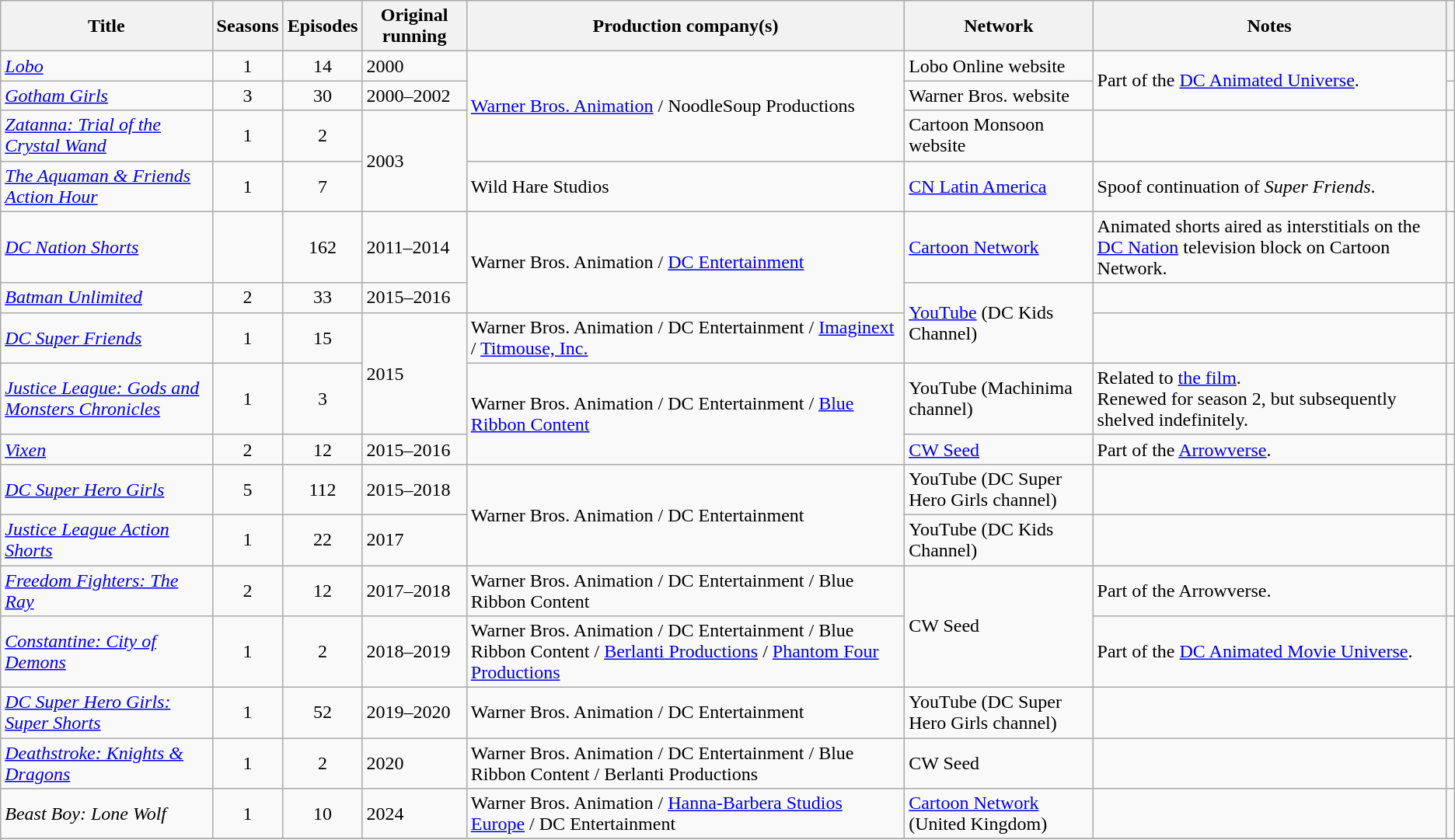<table class="wikitable sortable" style="text-align: left">
<tr>
<th>Title</th>
<th>Seasons</th>
<th>Episodes</th>
<th>Original running</th>
<th>Production company(s)</th>
<th>Network</th>
<th>Notes</th>
<th></th>
</tr>
<tr>
<td><em><a href='#'>Lobo</a></em></td>
<td align="center">1</td>
<td align="center">14</td>
<td>2000</td>
<td rowspan="3"><a href='#'>Warner Bros. Animation</a> / NoodleSoup Productions</td>
<td>Lobo Online website</td>
<td rowspan="2">Part of the <a href='#'>DC Animated Universe</a>.</td>
<td></td>
</tr>
<tr>
<td><em><a href='#'>Gotham Girls</a></em></td>
<td align="center">3</td>
<td align="center">30</td>
<td>2000–2002</td>
<td>Warner Bros. website</td>
<td></td>
</tr>
<tr>
<td><em><a href='#'>Zatanna: Trial of the Crystal Wand</a></em></td>
<td align="center">1</td>
<td align="center">2</td>
<td rowspan="2">2003</td>
<td>Cartoon Monsoon website</td>
<td></td>
<td></td>
</tr>
<tr>
<td><em><a href='#'>The Aquaman & Friends Action Hour</a></em></td>
<td align="center">1</td>
<td align="center">7</td>
<td>Wild Hare Studios</td>
<td><a href='#'>CN Latin America</a></td>
<td>Spoof continuation of <em>Super Friends</em>.</td>
<td></td>
</tr>
<tr>
<td><em><a href='#'>DC Nation Shorts</a></em></td>
<td></td>
<td align="center">162</td>
<td>2011–2014</td>
<td rowspan="2">Warner Bros. Animation / <a href='#'>DC Entertainment</a></td>
<td><a href='#'>Cartoon Network</a></td>
<td>Animated shorts aired as interstitials on the <a href='#'>DC Nation</a> television block on Cartoon Network.</td>
<td></td>
</tr>
<tr>
<td><em><a href='#'>Batman Unlimited</a></em></td>
<td align="center">2</td>
<td align="center">33</td>
<td>2015–2016</td>
<td rowspan="2"><a href='#'>YouTube</a> (DC Kids Channel)</td>
<td></td>
<td></td>
</tr>
<tr>
<td><em><a href='#'>DC Super Friends</a></em></td>
<td align="center">1</td>
<td align="center">15</td>
<td rowspan="2">2015</td>
<td>Warner Bros. Animation / DC Entertainment / <a href='#'>Imaginext</a> / <a href='#'>Titmouse, Inc.</a></td>
<td></td>
<td></td>
</tr>
<tr>
<td><em><a href='#'>Justice League: Gods and Monsters Chronicles</a></em></td>
<td align="center">1</td>
<td align="center">3</td>
<td rowspan="2">Warner Bros. Animation / DC Entertainment / <a href='#'>Blue Ribbon Content</a></td>
<td>YouTube (Machinima channel)</td>
<td>Related to <a href='#'>the film</a>.<br>Renewed for season 2, but subsequently shelved indefinitely.</td>
<td></td>
</tr>
<tr>
<td><em><a href='#'>Vixen</a></em></td>
<td align="center">2</td>
<td align="center">12</td>
<td>2015–2016</td>
<td><a href='#'>CW Seed</a></td>
<td>Part of the <a href='#'>Arrowverse</a>.</td>
<td></td>
</tr>
<tr>
<td><em><a href='#'>DC Super Hero Girls</a></em></td>
<td align="center">5</td>
<td align="center">112</td>
<td>2015–2018</td>
<td rowspan="2">Warner Bros. Animation / DC Entertainment</td>
<td>YouTube (DC Super Hero Girls channel)</td>
<td></td>
<td></td>
</tr>
<tr>
<td><em><a href='#'>Justice League Action Shorts</a></em></td>
<td align="center">1</td>
<td align="center">22</td>
<td>2017</td>
<td>YouTube (DC Kids Channel)</td>
<td></td>
<td></td>
</tr>
<tr>
<td><em><a href='#'>Freedom Fighters: The Ray</a></em></td>
<td align="center">2</td>
<td align="center">12</td>
<td>2017–2018</td>
<td>Warner Bros. Animation / DC Entertainment / Blue Ribbon Content</td>
<td rowspan="2">CW Seed</td>
<td>Part of the Arrowverse.</td>
<td></td>
</tr>
<tr>
<td><em><a href='#'>Constantine: City of Demons</a></em></td>
<td align="center">1</td>
<td align="center">2</td>
<td>2018–2019</td>
<td>Warner Bros. Animation / DC Entertainment / Blue Ribbon Content / <a href='#'>Berlanti Productions</a> / <a href='#'>Phantom Four Productions</a></td>
<td>Part of the <a href='#'>DC Animated Movie Universe</a>.</td>
<td></td>
</tr>
<tr>
<td><em><a href='#'>DC Super Hero Girls: Super Shorts</a></em></td>
<td align="center">1</td>
<td align="center">52</td>
<td>2019–2020</td>
<td>Warner Bros. Animation / DC Entertainment</td>
<td>YouTube (DC Super Hero Girls channel)</td>
<td></td>
<td></td>
</tr>
<tr>
<td><em><a href='#'>Deathstroke: Knights & Dragons</a></em></td>
<td align="center">1</td>
<td align="center">2</td>
<td>2020</td>
<td>Warner Bros. Animation / DC Entertainment / Blue Ribbon Content / Berlanti Productions</td>
<td>CW Seed</td>
<td></td>
<td></td>
</tr>
<tr>
<td><em>Beast Boy: Lone Wolf</em></td>
<td align="center">1</td>
<td align="center">10</td>
<td>2024</td>
<td>Warner Bros. Animation / <a href='#'>Hanna-Barbera Studios Europe</a> / DC Entertainment</td>
<td><a href='#'>Cartoon Network</a> (United Kingdom)</td>
<td></td>
<td></td>
</tr>
<tr>
</tr>
<tr>
</tr>
</table>
